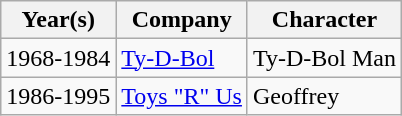<table class="wikitable" border="1">
<tr>
<th>Year(s)</th>
<th>Company</th>
<th>Character</th>
</tr>
<tr>
<td>1968-1984</td>
<td><a href='#'>Ty-D-Bol</a></td>
<td>Ty-D-Bol Man</td>
</tr>
<tr>
<td>1986-1995</td>
<td><a href='#'>Toys "R" Us</a></td>
<td>Geoffrey</td>
</tr>
</table>
